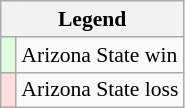<table class="wikitable" style="font-size:90%">
<tr>
<th colspan="2">Legend</th>
</tr>
<tr>
<td bgcolor=ddffdd> </td>
<td>Arizona State win</td>
</tr>
<tr>
<td bgcolor=ffdddd> </td>
<td>Arizona State loss</td>
</tr>
</table>
